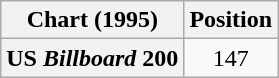<table class="wikitable plainrowheaders" style="text-align:center">
<tr>
<th scope="col">Chart (1995)</th>
<th scope="col">Position</th>
</tr>
<tr>
<th scope="row">US <em>Billboard</em> 200</th>
<td>147</td>
</tr>
</table>
